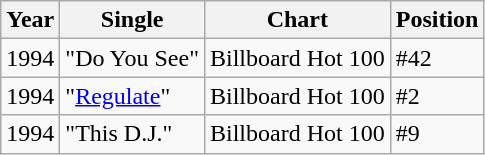<table class="wikitable">
<tr>
<th align="left">Year</th>
<th align="left">Single</th>
<th align="left">Chart</th>
<th align="left">Position</th>
</tr>
<tr>
<td align="left">1994</td>
<td align="left">"Do You See"</td>
<td align="left">Billboard Hot 100</td>
<td align="left">#42</td>
</tr>
<tr>
<td align="left">1994</td>
<td align="left">"<a href='#'>Regulate</a>"</td>
<td align="left">Billboard Hot 100</td>
<td align="left">#2</td>
</tr>
<tr>
<td align="left">1994</td>
<td align="left">"This D.J."</td>
<td align="left">Billboard Hot 100</td>
<td align="left">#9</td>
</tr>
</table>
